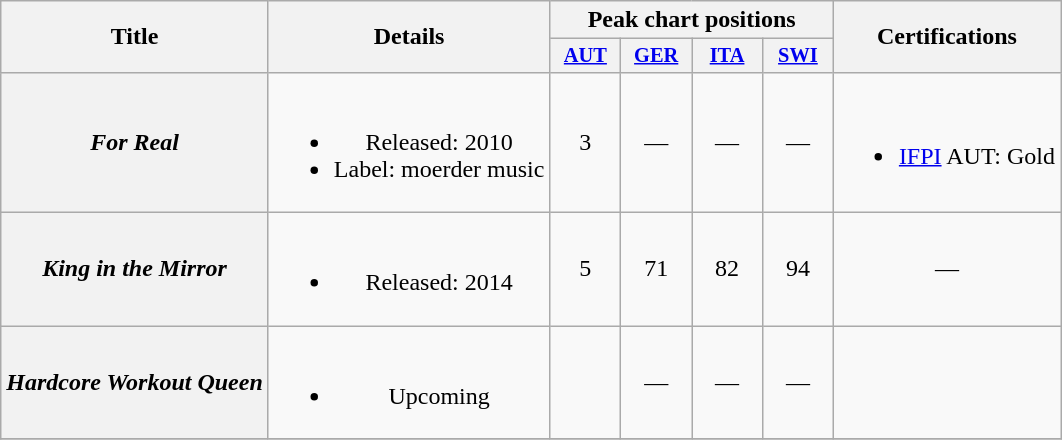<table class="wikitable plainrowheaders" style="text-align:center;">
<tr>
<th scope="col" rowspan="2">Title</th>
<th scope="col" rowspan="2">Details</th>
<th scope="col" colspan="4">Peak chart positions</th>
<th scope="col" rowspan="2">Certifications</th>
</tr>
<tr>
<th scope="col" style="width:3em;font-size:85%;"><a href='#'>AUT</a><br></th>
<th scope="col" style="width:3em;font-size:85%;"><a href='#'>GER</a><br></th>
<th scope="col" style="width:3em;font-size:85%;"><a href='#'>ITA</a><br></th>
<th scope="col" style="width:3em;font-size:85%;"><a href='#'>SWI</a><br></th>
</tr>
<tr>
<th scope="row"><em>For Real</em></th>
<td><br><ul><li>Released: 2010</li><li>Label: moerder music</li></ul></td>
<td>3</td>
<td>—</td>
<td>—</td>
<td>—</td>
<td><br><ul><li><a href='#'>IFPI</a> AUT: Gold</li></ul></td>
</tr>
<tr>
<th scope="row"><em>King in the Mirror</em></th>
<td><br><ul><li>Released: 2014</li></ul></td>
<td>5</td>
<td>71</td>
<td>82</td>
<td>94</td>
<td>—</td>
</tr>
<tr>
<th scope="row"><em>Hardcore Workout Queen</em></th>
<td><br><ul><li>Upcoming</li></ul></td>
<td></td>
<td>—</td>
<td>—</td>
<td>—</td>
<td></td>
</tr>
<tr>
</tr>
</table>
